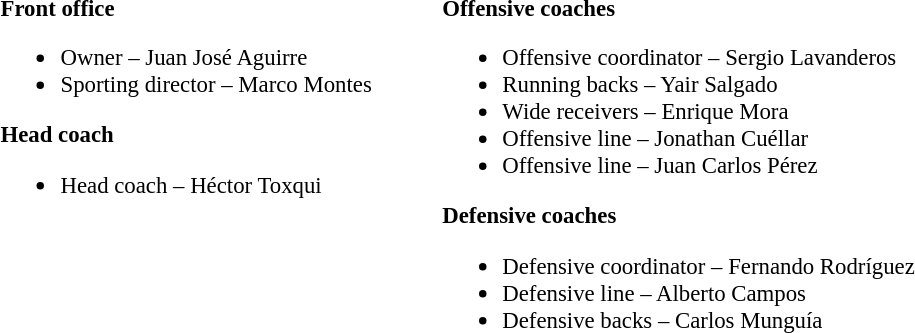<table class="toccolours" style="text-align: left;">
<tr>
<td colspan=7 style="text-align:right;"></td>
</tr>
<tr>
<td style="vertical-align:top;"></td>
<td style="font-size: 95%;vertical-align:top;"><strong>Front office</strong><br><ul><li>Owner – Juan José Aguirre</li><li>Sporting director – Marco Montes</li></ul><strong>Head coach</strong><ul><li>Head coach – Héctor Toxqui</li></ul></td>
<td width="35"> </td>
<td style="vertical-align:top;"></td>
<td style="font-size: 95%;vertical-align:top;"><strong>Offensive coaches</strong><br><ul><li>Offensive coordinator – Sergio Lavanderos</li><li>Running backs – Yair Salgado</li><li>Wide receivers – Enrique Mora</li><li>Offensive line – Jonathan Cuéllar</li><li>Offensive line – Juan Carlos Pérez</li></ul><strong>Defensive coaches</strong><ul><li>Defensive coordinator – Fernando Rodríguez</li><li>Defensive line – Alberto Campos</li><li>Defensive backs – Carlos Munguía</li></ul></td>
</tr>
</table>
